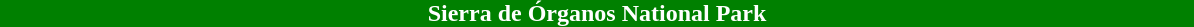<table class="toc" cellpadding="0" cellspacing="2"  style="width:800px; float:center;" 0.5em 0.5em 0.5em 0.5e>
<tr>
<td colspan="8"  style="text-align:center; background:#green; color:white; font-size:100%; background-color:green;"><strong>Sierra de Órganos National Park</strong></td>
</tr>
<tr>
<td style="text-align:center; background:white;"></td>
<td style="text-align:center; background:white;"></td>
<td style="text-align:center; background:white;"></td>
<td style="text-align:center; background:white;"></td>
</tr>
</table>
